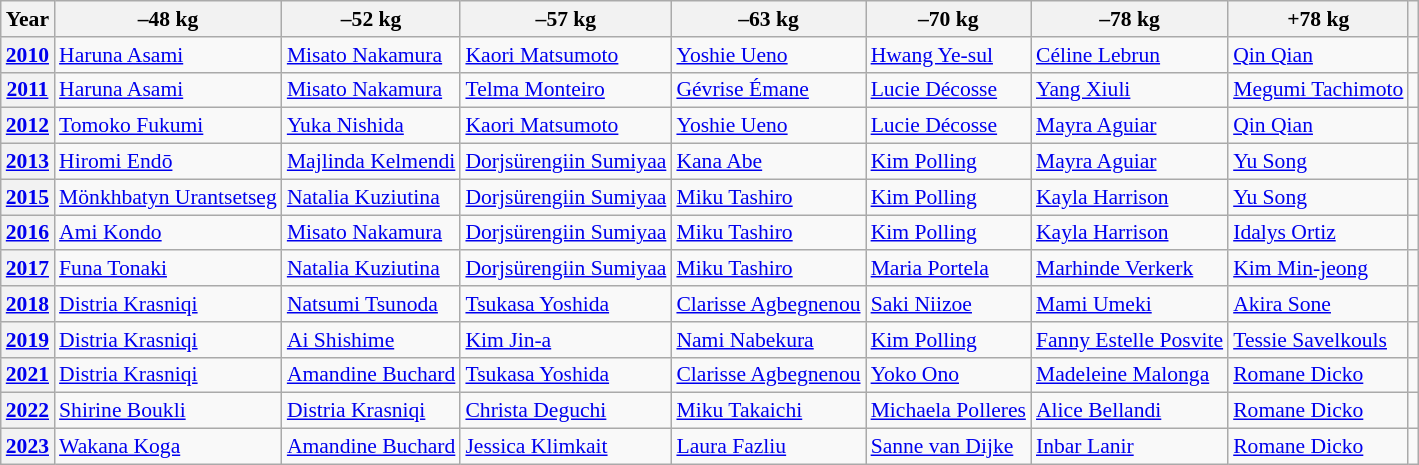<table class=wikitable style="font-size:90%;">
<tr>
<th>Year</th>
<th>–48 kg</th>
<th>–52 kg</th>
<th>–57 kg</th>
<th>–63 kg</th>
<th>–70 kg</th>
<th>–78 kg</th>
<th>+78 kg</th>
<th></th>
</tr>
<tr>
<th><a href='#'>2010</a></th>
<td> <a href='#'>Haruna Asami</a></td>
<td> <a href='#'>Misato Nakamura</a></td>
<td> <a href='#'>Kaori Matsumoto</a></td>
<td> <a href='#'>Yoshie Ueno</a></td>
<td> <a href='#'>Hwang Ye-sul</a></td>
<td> <a href='#'>Céline Lebrun</a></td>
<td> <a href='#'>Qin Qian</a></td>
<td></td>
</tr>
<tr>
<th><a href='#'>2011</a></th>
<td> <a href='#'>Haruna Asami</a></td>
<td> <a href='#'>Misato Nakamura</a></td>
<td> <a href='#'>Telma Monteiro</a></td>
<td> <a href='#'>Gévrise Émane</a></td>
<td> <a href='#'>Lucie Décosse</a></td>
<td> <a href='#'>Yang Xiuli</a></td>
<td> <a href='#'>Megumi Tachimoto</a></td>
<td></td>
</tr>
<tr>
<th><a href='#'>2012</a></th>
<td> <a href='#'>Tomoko Fukumi</a></td>
<td> <a href='#'>Yuka Nishida</a></td>
<td> <a href='#'>Kaori Matsumoto</a></td>
<td> <a href='#'>Yoshie Ueno</a></td>
<td> <a href='#'>Lucie Décosse</a></td>
<td> <a href='#'>Mayra Aguiar</a></td>
<td> <a href='#'>Qin Qian</a></td>
<td></td>
</tr>
<tr>
<th><a href='#'>2013</a></th>
<td> <a href='#'>Hiromi Endō</a></td>
<td> <a href='#'>Majlinda Kelmendi</a></td>
<td> <a href='#'>Dorjsürengiin Sumiyaa</a></td>
<td> <a href='#'>Kana Abe</a></td>
<td> <a href='#'>Kim Polling</a></td>
<td> <a href='#'>Mayra Aguiar</a></td>
<td> <a href='#'>Yu Song</a></td>
<td></td>
</tr>
<tr>
<th><a href='#'>2015</a></th>
<td> <a href='#'>Mönkhbatyn Urantsetseg</a></td>
<td> <a href='#'>Natalia Kuziutina</a></td>
<td> <a href='#'>Dorjsürengiin Sumiyaa</a></td>
<td> <a href='#'>Miku Tashiro</a></td>
<td> <a href='#'>Kim Polling</a></td>
<td> <a href='#'>Kayla Harrison</a></td>
<td> <a href='#'>Yu Song</a></td>
<td></td>
</tr>
<tr>
<th><a href='#'>2016</a></th>
<td> <a href='#'>Ami Kondo</a></td>
<td> <a href='#'>Misato Nakamura</a></td>
<td> <a href='#'>Dorjsürengiin Sumiyaa</a></td>
<td> <a href='#'>Miku Tashiro</a></td>
<td> <a href='#'>Kim Polling</a></td>
<td> <a href='#'>Kayla Harrison</a></td>
<td> <a href='#'>Idalys Ortiz</a></td>
<td></td>
</tr>
<tr>
<th><a href='#'>2017</a></th>
<td> <a href='#'>Funa Tonaki</a></td>
<td> <a href='#'>Natalia Kuziutina</a></td>
<td> <a href='#'>Dorjsürengiin Sumiyaa</a></td>
<td> <a href='#'>Miku Tashiro</a></td>
<td> <a href='#'>Maria Portela</a></td>
<td> <a href='#'>Marhinde Verkerk</a></td>
<td> <a href='#'>Kim Min-jeong</a></td>
<td></td>
</tr>
<tr>
<th><a href='#'>2018</a></th>
<td> <a href='#'>Distria Krasniqi</a></td>
<td> <a href='#'>Natsumi Tsunoda</a></td>
<td> <a href='#'>Tsukasa Yoshida</a></td>
<td> <a href='#'>Clarisse Agbegnenou</a></td>
<td> <a href='#'>Saki Niizoe</a></td>
<td> <a href='#'>Mami Umeki</a></td>
<td> <a href='#'>Akira Sone</a></td>
<td></td>
</tr>
<tr>
<th><a href='#'>2019</a></th>
<td> <a href='#'>Distria Krasniqi</a></td>
<td> <a href='#'>Ai Shishime</a></td>
<td> <a href='#'>Kim Jin-a</a></td>
<td> <a href='#'>Nami Nabekura</a></td>
<td> <a href='#'>Kim Polling</a></td>
<td> <a href='#'>Fanny Estelle Posvite</a></td>
<td> <a href='#'>Tessie Savelkouls</a></td>
<td></td>
</tr>
<tr>
<th><a href='#'>2021</a></th>
<td> <a href='#'>Distria Krasniqi</a></td>
<td> <a href='#'>Amandine Buchard</a></td>
<td> <a href='#'>Tsukasa Yoshida</a></td>
<td> <a href='#'>Clarisse Agbegnenou</a></td>
<td> <a href='#'>Yoko Ono</a></td>
<td> <a href='#'>Madeleine Malonga</a></td>
<td> <a href='#'>Romane Dicko</a></td>
<td></td>
</tr>
<tr>
<th><a href='#'>2022</a></th>
<td> <a href='#'>Shirine Boukli</a></td>
<td> <a href='#'>Distria Krasniqi</a></td>
<td> <a href='#'>Christa Deguchi</a></td>
<td> <a href='#'>Miku Takaichi</a></td>
<td> <a href='#'>Michaela Polleres</a></td>
<td> <a href='#'>Alice Bellandi</a></td>
<td> <a href='#'>Romane Dicko</a></td>
<td></td>
</tr>
<tr>
<th><a href='#'>2023</a></th>
<td> <a href='#'>Wakana Koga</a></td>
<td> <a href='#'>Amandine Buchard</a></td>
<td> <a href='#'>Jessica Klimkait</a></td>
<td> <a href='#'>Laura Fazliu</a></td>
<td> <a href='#'>Sanne van Dijke</a></td>
<td> <a href='#'>Inbar Lanir</a></td>
<td> <a href='#'>Romane Dicko</a></td>
<td></td>
</tr>
</table>
